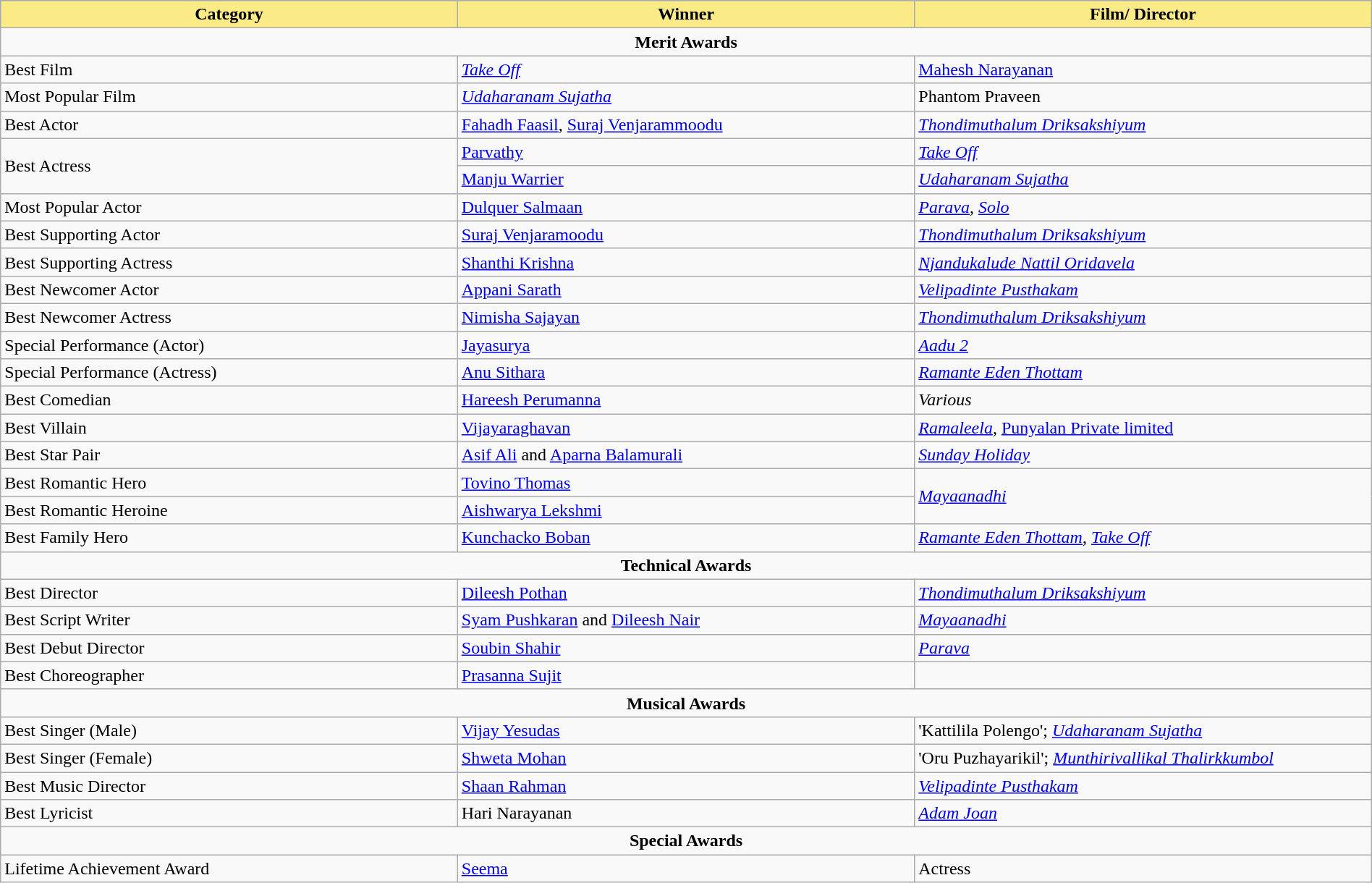<table class="wikitable" style="width:100%">
<tr style="background:#BEBEBE">
<th width="30%" style="background:#FAEB86">Category</th>
<th width="30%" style="background:#FAEB86">Winner</th>
<th width="30%" style="background:#FAEB86">Film/ Director</th>
</tr>
<tr>
<td style="text-align:center;" colspan="3"><strong>Merit Awards</strong></td>
</tr>
<tr>
<td>Best Film</td>
<td><em><a href='#'>Take Off</a></em></td>
<td><a href='#'>Mahesh Narayanan</a></td>
</tr>
<tr>
<td>Most Popular Film</td>
<td><em><a href='#'>Udaharanam Sujatha</a></em></td>
<td>Phantom Praveen</td>
</tr>
<tr>
<td>Best Actor</td>
<td><a href='#'>Fahadh Faasil</a>, <a href='#'>Suraj Venjarammoodu</a></td>
<td><em><a href='#'>Thondimuthalum Driksakshiyum</a></em></td>
</tr>
<tr>
<td rowspan="2">Best Actress</td>
<td><a href='#'>Parvathy</a></td>
<td><em><a href='#'>Take Off</a></em></td>
</tr>
<tr>
<td><a href='#'>Manju Warrier</a></td>
<td><em><a href='#'>Udaharanam Sujatha</a></em></td>
</tr>
<tr>
<td>Most Popular Actor</td>
<td><a href='#'>Dulquer Salmaan</a></td>
<td><em><a href='#'>Parava</a></em>, <em><a href='#'>Solo</a></em></td>
</tr>
<tr>
<td>Best Supporting Actor</td>
<td><a href='#'>Suraj Venjaramoodu</a></td>
<td><em><a href='#'>Thondimuthalum Driksakshiyum</a></em></td>
</tr>
<tr>
<td>Best Supporting Actress</td>
<td><a href='#'>Shanthi Krishna</a></td>
<td><em><a href='#'>Njandukalude Nattil Oridavela</a></em></td>
</tr>
<tr>
<td>Best Newcomer Actor</td>
<td><a href='#'>Appani Sarath</a></td>
<td><em><a href='#'>Velipadinte Pusthakam</a></em></td>
</tr>
<tr>
<td>Best Newcomer Actress</td>
<td><a href='#'>Nimisha Sajayan</a></td>
<td><em><a href='#'>Thondimuthalum Driksakshiyum</a></em></td>
</tr>
<tr>
<td>Special Performance (Actor)</td>
<td><a href='#'>Jayasurya</a></td>
<td><em><a href='#'>Aadu 2</a></em></td>
</tr>
<tr>
<td>Special Performance (Actress)</td>
<td><a href='#'>Anu Sithara</a></td>
<td><em><a href='#'>Ramante Eden Thottam</a></em></td>
</tr>
<tr>
<td>Best Comedian</td>
<td><a href='#'>Hareesh Perumanna</a></td>
<td><em>Various</em></td>
</tr>
<tr>
<td>Best Villain</td>
<td><a href='#'>Vijayaraghavan</a></td>
<td><em><a href='#'>Ramaleela</a></em>, <a href='#'>Punyalan Private limited</a></td>
</tr>
<tr>
<td>Best Star Pair</td>
<td><a href='#'>Asif Ali</a> and <a href='#'>Aparna Balamurali</a></td>
<td><em><a href='#'>Sunday Holiday</a></em></td>
</tr>
<tr>
<td>Best Romantic Hero</td>
<td><a href='#'>Tovino Thomas</a></td>
<td rowspan="2"><em><a href='#'>Mayaanadhi</a></em></td>
</tr>
<tr>
<td>Best Romantic Heroine</td>
<td><a href='#'>Aishwarya Lekshmi</a></td>
</tr>
<tr>
<td>Best Family Hero</td>
<td><a href='#'>Kunchacko Boban</a></td>
<td><em><a href='#'>Ramante Eden Thottam</a></em>, <em><a href='#'>Take Off</a></em></td>
</tr>
<tr>
<td style="text-align:center;" colspan="3"><strong>Technical Awards</strong></td>
</tr>
<tr>
<td>Best Director</td>
<td><a href='#'>Dileesh Pothan</a></td>
<td><em><a href='#'>Thondimuthalum Driksakshiyum</a></em></td>
</tr>
<tr>
<td>Best Script Writer</td>
<td><a href='#'>Syam Pushkaran</a> and <a href='#'>Dileesh Nair</a></td>
<td><em><a href='#'>Mayaanadhi</a></em></td>
</tr>
<tr>
<td>Best Debut Director</td>
<td><a href='#'>Soubin Shahir</a></td>
<td><em><a href='#'>Parava</a></em></td>
</tr>
<tr>
<td>Best Choreographer</td>
<td><a href='#'>Prasanna Sujit</a></td>
<td></td>
</tr>
<tr>
<td style="text-align:center;" colspan="3"><strong>Musical Awards</strong></td>
</tr>
<tr>
<td>Best Singer (Male)</td>
<td><a href='#'>Vijay Yesudas</a></td>
<td>'Kattilila Polengo'; <em><a href='#'>Udaharanam Sujatha</a></em></td>
</tr>
<tr>
<td>Best Singer (Female)</td>
<td><a href='#'>Shweta Mohan</a></td>
<td>'Oru Puzhayarikil'; <em><a href='#'>Munthirivallikal Thalirkkumbol</a></em></td>
</tr>
<tr>
<td>Best Music Director</td>
<td><a href='#'>Shaan Rahman</a></td>
<td><em><a href='#'>Velipadinte Pusthakam</a></em></td>
</tr>
<tr>
<td>Best Lyricist</td>
<td>Hari Narayanan</td>
<td><em><a href='#'>Adam Joan</a></em></td>
</tr>
<tr>
<td style="text-align:center;" colspan="3"><strong>Special Awards</strong></td>
</tr>
<tr>
<td>Lifetime Achievement Award</td>
<td><a href='#'>Seema</a></td>
<td>Actress</td>
</tr>
</table>
